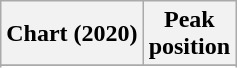<table class="wikitable sortable plainrowheaders" style="text-align:center">
<tr>
<th scope="col">Chart (2020)</th>
<th scope="col">Peak<br>position</th>
</tr>
<tr>
</tr>
<tr>
</tr>
<tr>
</tr>
<tr>
</tr>
<tr>
</tr>
</table>
